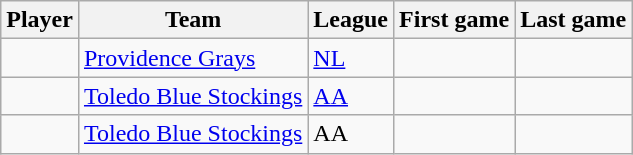<table class="wikitable sortable">
<tr>
<th>Player</th>
<th>Team</th>
<th>League</th>
<th>First game</th>
<th>Last game</th>
</tr>
<tr>
<td></td>
<td><a href='#'>Providence Grays</a></td>
<td><a href='#'>NL</a></td>
<td></td>
<td></td>
</tr>
<tr>
<td></td>
<td><a href='#'>Toledo Blue Stockings</a></td>
<td><a href='#'>AA</a></td>
<td></td>
<td></td>
</tr>
<tr>
<td></td>
<td><a href='#'>Toledo Blue Stockings</a></td>
<td>AA</td>
<td></td>
<td></td>
</tr>
</table>
